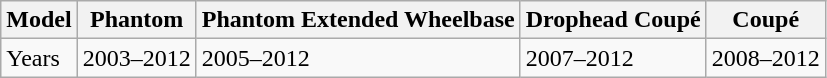<table class="wikitable sortable collapsible">
<tr>
<th>Model</th>
<th>Phantom</th>
<th>Phantom Extended Wheelbase</th>
<th>Drophead Coupé</th>
<th>Coupé</th>
</tr>
<tr>
<td>Years</td>
<td>2003–2012</td>
<td>2005–2012</td>
<td>2007–2012</td>
<td>2008–2012</td>
</tr>
</table>
